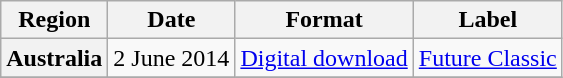<table class="wikitable plainrowheaders">
<tr>
<th>Region</th>
<th>Date</th>
<th>Format</th>
<th>Label</th>
</tr>
<tr>
<th scope="row">Australia</th>
<td>2 June 2014</td>
<td><a href='#'>Digital download</a></td>
<td><a href='#'>Future Classic</a></td>
</tr>
<tr>
</tr>
</table>
